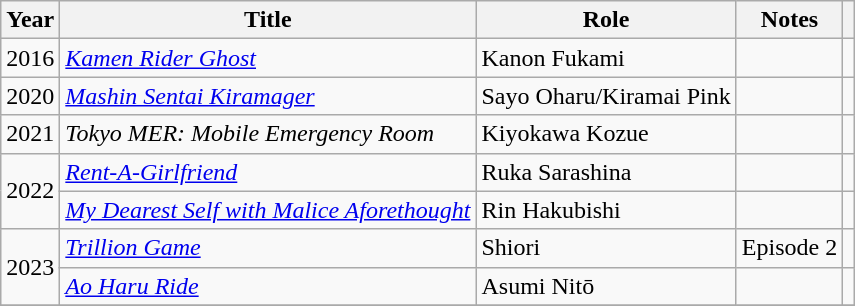<table class="wikitable">
<tr>
<th>Year</th>
<th>Title</th>
<th>Role</th>
<th>Notes</th>
<th></th>
</tr>
<tr>
<td>2016</td>
<td><em><a href='#'>Kamen Rider Ghost</a></em></td>
<td>Kanon Fukami</td>
<td></td>
<td></td>
</tr>
<tr>
<td>2020</td>
<td><em><a href='#'>Mashin Sentai Kiramager</a></em></td>
<td>Sayo Oharu/Kiramai Pink</td>
<td></td>
<td></td>
</tr>
<tr>
<td>2021</td>
<td><em>Tokyo MER: Mobile Emergency Room</em></td>
<td>Kiyokawa Kozue</td>
<td></td>
<td></td>
</tr>
<tr>
<td rowspan="2">2022</td>
<td><em><a href='#'>Rent-A-Girlfriend</a></em></td>
<td>Ruka Sarashina</td>
<td></td>
<td></td>
</tr>
<tr>
<td><em><a href='#'>My Dearest Self with Malice Aforethought</a></em></td>
<td>Rin Hakubishi</td>
<td></td>
<td></td>
</tr>
<tr>
<td rowspan="2">2023</td>
<td><em><a href='#'>Trillion Game</a></em></td>
<td>Shiori</td>
<td>Episode 2</td>
<td></td>
</tr>
<tr>
<td><em><a href='#'>Ao Haru Ride</a></em></td>
<td>Asumi Nitō</td>
<td></td>
<td></td>
</tr>
<tr>
</tr>
</table>
